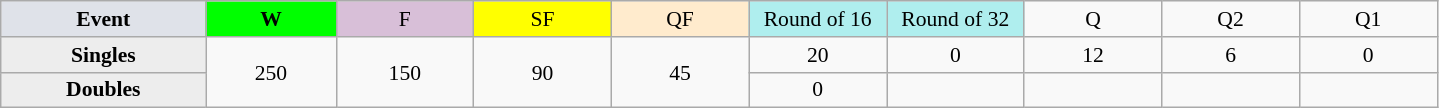<table class=wikitable style=font-size:90%;text-align:center>
<tr>
<td style="width:130px; background:#dfe2e9;"><strong>Event</strong></td>
<td style="width:80px; background:lime;"><strong>W</strong></td>
<td style="width:85px; background:thistle;">F</td>
<td style="width:85px; background:#ff0;">SF</td>
<td style="width:85px; background:#ffebcd;">QF</td>
<td style="width:85px; background:#afeeee;">Round of 16</td>
<td style="width:85px; background:#afeeee;">Round of 32</td>
<td width=85>Q</td>
<td width=85>Q2</td>
<td width=85>Q1</td>
</tr>
<tr>
<th style="background:#ededed;">Singles</th>
<td rowspan=2>250</td>
<td rowspan=2>150</td>
<td rowspan=2>90</td>
<td rowspan=2>45</td>
<td>20</td>
<td>0</td>
<td>12</td>
<td>6</td>
<td>0</td>
</tr>
<tr>
<th style="background:#ededed;">Doubles</th>
<td>0</td>
<td></td>
<td></td>
<td></td>
<td></td>
</tr>
</table>
